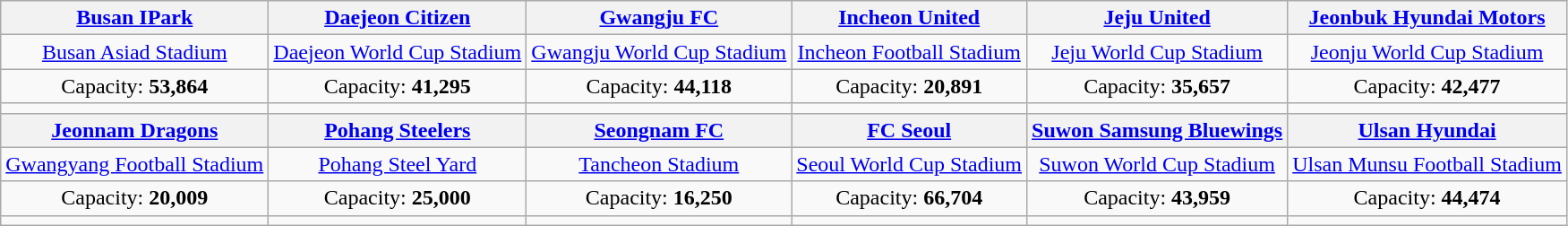<table class="wikitable" style="text-align:center">
<tr>
<th><a href='#'>Busan IPark</a></th>
<th><a href='#'>Daejeon Citizen</a></th>
<th><a href='#'>Gwangju FC</a></th>
<th><a href='#'>Incheon United</a></th>
<th><a href='#'>Jeju United</a></th>
<th><a href='#'>Jeonbuk Hyundai Motors</a></th>
</tr>
<tr>
<td><a href='#'>Busan Asiad Stadium</a></td>
<td><a href='#'>Daejeon World Cup Stadium</a></td>
<td><a href='#'>Gwangju World Cup Stadium</a></td>
<td><a href='#'>Incheon Football Stadium</a></td>
<td><a href='#'>Jeju World Cup Stadium</a></td>
<td><a href='#'>Jeonju World Cup Stadium</a></td>
</tr>
<tr>
<td>Capacity: <strong>53,864</strong></td>
<td>Capacity: <strong>41,295</strong></td>
<td>Capacity: <strong>44,118</strong></td>
<td>Capacity: <strong>20,891</strong></td>
<td>Capacity: <strong>35,657</strong></td>
<td>Capacity: <strong>42,477</strong></td>
</tr>
<tr>
<td></td>
<td></td>
<td></td>
<td></td>
<td></td>
<td></td>
</tr>
<tr>
<th><a href='#'>Jeonnam Dragons</a></th>
<th><a href='#'>Pohang Steelers</a></th>
<th><a href='#'>Seongnam FC</a></th>
<th><a href='#'>FC Seoul</a></th>
<th><a href='#'>Suwon Samsung Bluewings</a></th>
<th><a href='#'>Ulsan Hyundai</a></th>
</tr>
<tr>
<td><a href='#'>Gwangyang Football Stadium</a></td>
<td><a href='#'>Pohang Steel Yard</a></td>
<td><a href='#'>Tancheon Stadium</a></td>
<td><a href='#'>Seoul World Cup Stadium</a></td>
<td><a href='#'>Suwon World Cup Stadium</a></td>
<td><a href='#'>Ulsan Munsu Football Stadium</a></td>
</tr>
<tr>
<td>Capacity: <strong>20,009</strong></td>
<td>Capacity: <strong>25,000</strong></td>
<td>Capacity: <strong>16,250</strong></td>
<td>Capacity: <strong>66,704</strong></td>
<td>Capacity: <strong>43,959</strong></td>
<td>Capacity: <strong>44,474</strong></td>
</tr>
<tr>
<td></td>
<td></td>
<td></td>
<td></td>
<td></td>
<td></td>
</tr>
</table>
